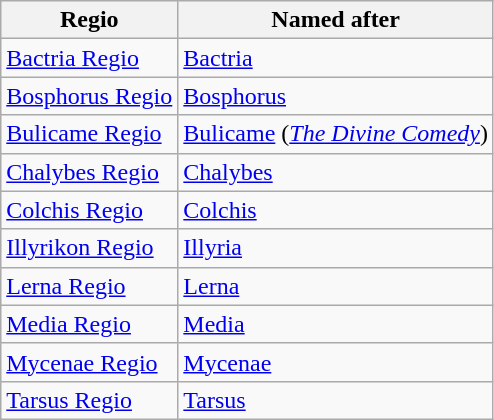<table class="wikitable">
<tr>
<th>Regio</th>
<th>Named after</th>
</tr>
<tr>
<td><a href='#'>Bactria Regio</a></td>
<td><a href='#'>Bactria</a></td>
</tr>
<tr>
<td><a href='#'>Bosphorus Regio</a></td>
<td><a href='#'>Bosphorus</a></td>
</tr>
<tr>
<td><a href='#'>Bulicame Regio</a></td>
<td><a href='#'>Bulicame</a> (<em><a href='#'>The Divine Comedy</a></em>)</td>
</tr>
<tr>
<td><a href='#'>Chalybes Regio</a></td>
<td><a href='#'>Chalybes</a></td>
</tr>
<tr>
<td><a href='#'>Colchis Regio</a></td>
<td><a href='#'>Colchis</a></td>
</tr>
<tr>
<td><a href='#'>Illyrikon Regio</a></td>
<td><a href='#'>Illyria</a></td>
</tr>
<tr>
<td><a href='#'>Lerna Regio</a></td>
<td><a href='#'>Lerna</a></td>
</tr>
<tr>
<td><a href='#'>Media Regio</a></td>
<td><a href='#'>Media</a></td>
</tr>
<tr>
<td><a href='#'>Mycenae Regio</a></td>
<td><a href='#'>Mycenae</a></td>
</tr>
<tr>
<td><a href='#'>Tarsus Regio</a></td>
<td><a href='#'>Tarsus</a></td>
</tr>
</table>
